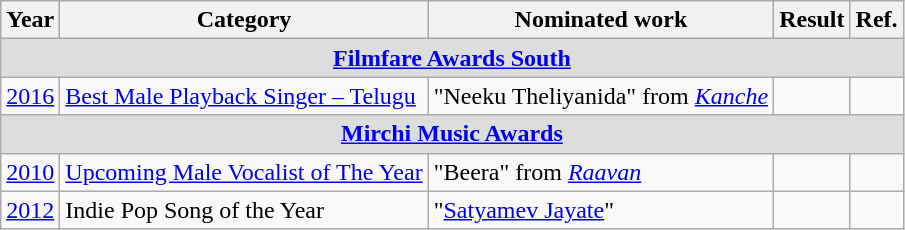<table class="wikitable sortable">
<tr>
<th>Year</th>
<th>Category</th>
<th>Nominated work</th>
<th>Result</th>
<th>Ref.</th>
</tr>
<tr style="background:#ddd; ">
<td colspan="5" style="text-align: center; "><strong><a href='#'>Filmfare Awards South</a></strong></td>
</tr>
<tr>
<td><a href='#'>2016</a></td>
<td><a href='#'>Best Male Playback Singer – Telugu</a></td>
<td>"Neeku Theliyanida" from <em><a href='#'>Kanche</a></em></td>
<td></td>
<td></td>
</tr>
<tr style="background:#ddd; ">
<td colspan="5" style="text-align: center; "><strong><a href='#'>Mirchi Music Awards</a></strong></td>
</tr>
<tr>
<td><a href='#'>2010</a></td>
<td><a href='#'>Upcoming Male Vocalist of The Year</a></td>
<td>"Beera" from <em><a href='#'>Raavan</a></em></td>
<td></td>
<td></td>
</tr>
<tr>
<td><a href='#'>2012</a></td>
<td>Indie Pop Song of the Year</td>
<td>"<a href='#'>Satyamev Jayate</a>"</td>
<td></td>
<td></td>
</tr>
</table>
